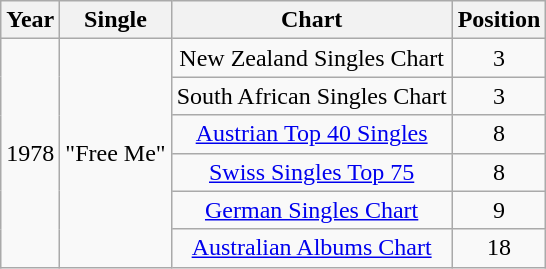<table class="wikitable">
<tr>
<th>Year</th>
<th>Single</th>
<th>Chart</th>
<th>Position</th>
</tr>
<tr>
<td align="center" rowspan="6">1978</td>
<td align="center" rowspan="6">"Free Me"</td>
<td align="center">New Zealand Singles Chart</td>
<td align="center">3</td>
</tr>
<tr>
<td align="center">South African Singles Chart</td>
<td align="center">3</td>
</tr>
<tr>
<td align="center"><a href='#'>Austrian Top 40 Singles</a></td>
<td align="center">8</td>
</tr>
<tr>
<td align="center"><a href='#'>Swiss Singles Top 75</a></td>
<td align="center">8</td>
</tr>
<tr>
<td align="center"><a href='#'>German Singles Chart</a></td>
<td align="center">9</td>
</tr>
<tr>
<td align="center"><a href='#'>Australian Albums Chart</a></td>
<td align="center">18</td>
</tr>
</table>
